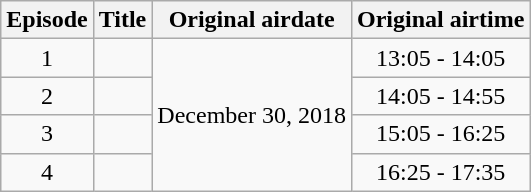<table class="wikitable" style="text-align: center;">
<tr>
<th>Episode</th>
<th>Title</th>
<th>Original airdate</th>
<th>Original airtime</th>
</tr>
<tr>
<td>1</td>
<td></td>
<td rowspan="4">December 30, 2018</td>
<td>13:05 - 14:05</td>
</tr>
<tr>
<td>2</td>
<td></td>
<td>14:05 - 14:55</td>
</tr>
<tr>
<td>3</td>
<td></td>
<td>15:05 - 16:25</td>
</tr>
<tr>
<td>4</td>
<td></td>
<td>16:25 - 17:35</td>
</tr>
</table>
